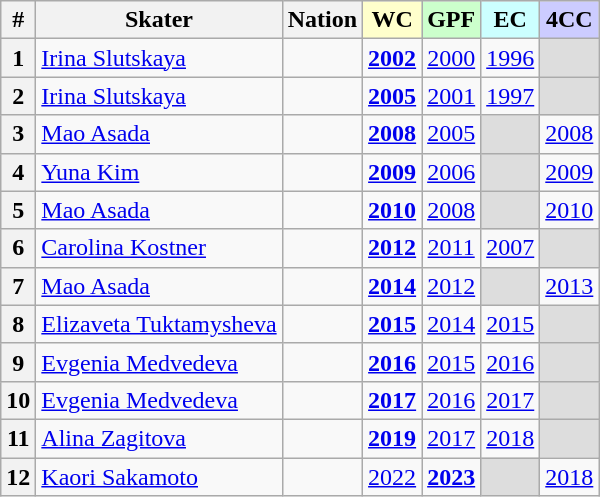<table class="wikitable sortable" style="text-align: center;">
<tr>
<th>#</th>
<th>Skater</th>
<th>Nation</th>
<th style="background-color: #ffc;">WC</th>
<th style="background-color: #cfc;">GPF</th>
<th style="background-color: #cff;">EC</th>
<th style="background-color: #ccf;">4CC</th>
</tr>
<tr>
<th>1</th>
<td style="text-align: left;"><a href='#'>Irina Slutskaya</a></td>
<td></td>
<td><strong><a href='#'>2002</a></strong></td>
<td><a href='#'>2000</a></td>
<td><a href='#'>1996</a></td>
<td style="background-color: #ddd;"></td>
</tr>
<tr>
<th>2</th>
<td style="text-align: left;"><a href='#'>Irina Slutskaya</a></td>
<td></td>
<td><strong><a href='#'>2005</a></strong></td>
<td><a href='#'>2001</a></td>
<td><a href='#'>1997</a></td>
<td style="background-color: #ddd;"></td>
</tr>
<tr>
<th>3</th>
<td style="text-align: left;"><a href='#'>Mao Asada</a></td>
<td></td>
<td><strong><a href='#'>2008</a></strong></td>
<td><a href='#'>2005</a></td>
<td style="background-color: #ddd;"></td>
<td><a href='#'>2008</a></td>
</tr>
<tr>
<th>4</th>
<td style="text-align: left;"><a href='#'>Yuna Kim</a></td>
<td></td>
<td><strong><a href='#'>2009</a></strong></td>
<td><a href='#'>2006</a></td>
<td style="background-color: #ddd;"></td>
<td><a href='#'>2009</a></td>
</tr>
<tr>
<th>5</th>
<td style="text-align: left;"><a href='#'>Mao Asada</a></td>
<td></td>
<td><strong><a href='#'>2010</a></strong></td>
<td><a href='#'>2008</a></td>
<td style="background-color: #ddd;"></td>
<td><a href='#'>2010</a></td>
</tr>
<tr>
<th>6</th>
<td style="text-align: left;"><a href='#'>Carolina Kostner</a></td>
<td></td>
<td><strong><a href='#'>2012</a></strong></td>
<td><a href='#'>2011</a></td>
<td><a href='#'>2007</a></td>
<td style="background-color: #ddd;"></td>
</tr>
<tr>
<th>7</th>
<td style="text-align: left;"><a href='#'>Mao Asada</a></td>
<td></td>
<td><strong><a href='#'>2014</a></strong></td>
<td><a href='#'>2012</a></td>
<td style="background-color: #ddd;"></td>
<td><a href='#'>2013</a></td>
</tr>
<tr>
<th>8</th>
<td style="text-align: left;"><a href='#'>Elizaveta Tuktamysheva</a></td>
<td></td>
<td><strong><a href='#'>2015</a></strong></td>
<td><a href='#'>2014</a></td>
<td><a href='#'>2015</a></td>
<td style="background-color: #ddd;"></td>
</tr>
<tr>
<th>9</th>
<td style="text-align: left;"><a href='#'>Evgenia Medvedeva</a></td>
<td></td>
<td><strong><a href='#'>2016</a></strong></td>
<td><a href='#'>2015</a></td>
<td><a href='#'>2016</a></td>
<td style="background-color: #ddd;"></td>
</tr>
<tr>
<th>10</th>
<td style="text-align: left;"><a href='#'>Evgenia Medvedeva</a></td>
<td></td>
<td><strong><a href='#'>2017</a></strong></td>
<td><a href='#'>2016</a></td>
<td><a href='#'>2017</a></td>
<td style="background-color: #ddd;"></td>
</tr>
<tr>
<th>11</th>
<td style="text-align: left;"><a href='#'>Alina Zagitova</a></td>
<td></td>
<td><strong><a href='#'>2019</a></strong></td>
<td><a href='#'>2017</a></td>
<td><a href='#'>2018</a></td>
<td style="background-color: #ddd;"></td>
</tr>
<tr>
<th>12</th>
<td style="text-align: left;"><a href='#'>Kaori Sakamoto</a></td>
<td></td>
<td><a href='#'>2022</a></td>
<td><strong><a href='#'>2023</a></strong></td>
<td style="background-color: #ddd;"></td>
<td><a href='#'>2018</a></td>
</tr>
</table>
